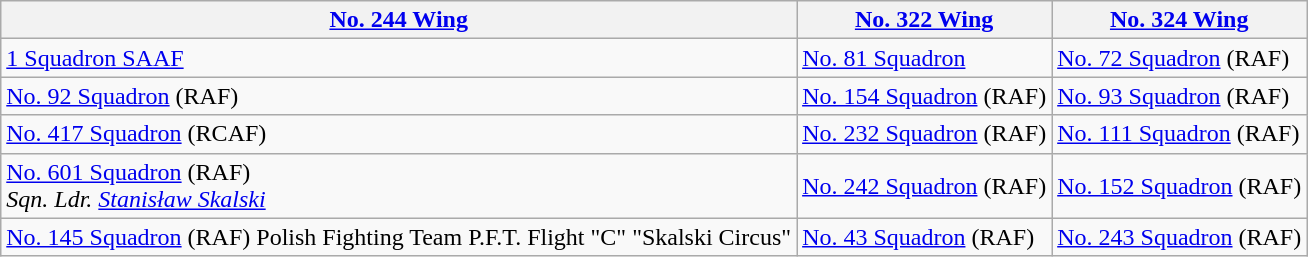<table class="wikitable" border="1">
<tr>
<th><a href='#'>No. 244 Wing</a></th>
<th><a href='#'>No. 322 Wing</a></th>
<th><a href='#'>No. 324 Wing</a></th>
</tr>
<tr>
<td><a href='#'>1 Squadron SAAF</a></td>
<td><a href='#'>No. 81 Squadron</a></td>
<td><a href='#'>No. 72 Squadron</a> (RAF)</td>
</tr>
<tr>
<td><a href='#'>No. 92 Squadron</a> (RAF)</td>
<td><a href='#'>No. 154 Squadron</a> (RAF)</td>
<td><a href='#'>No. 93 Squadron</a> (RAF)</td>
</tr>
<tr>
<td><a href='#'>No. 417 Squadron</a> (RCAF)</td>
<td><a href='#'>No. 232 Squadron</a> (RAF)</td>
<td><a href='#'>No. 111 Squadron</a> (RAF)</td>
</tr>
<tr>
<td><a href='#'>No. 601 Squadron</a> (RAF)<br><em>Sqn. Ldr. <a href='#'>Stanisław Skalski</a></em></td>
<td><a href='#'>No. 242 Squadron</a> (RAF)</td>
<td><a href='#'>No. 152 Squadron</a> (RAF)</td>
</tr>
<tr>
<td><a href='#'>No. 145 Squadron</a> (RAF) Polish Fighting Team P.F.T. Flight "C" "Skalski Circus"</td>
<td><a href='#'>No. 43 Squadron</a> (RAF)</td>
<td><a href='#'>No. 243 Squadron</a> (RAF)</td>
</tr>
</table>
